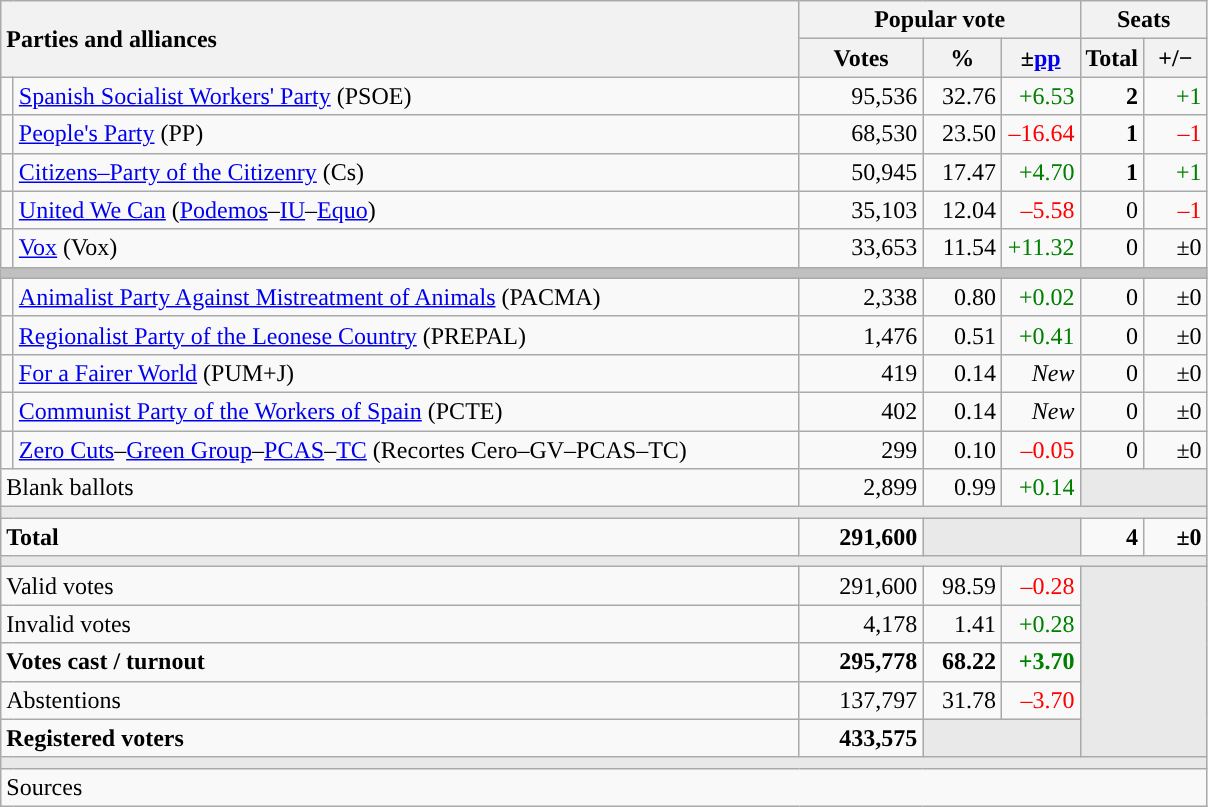<table class="wikitable" style="text-align:right;">
<tr>
<th style="text-align:left;" rowspan="2" colspan="2" width="525">Parties and alliances</th>
<th colspan="3">Popular vote</th>
<th colspan="2">Seats</th>
</tr>
<tr>
<th width="75">Votes</th>
<th width="45">%</th>
<th width="45">±<a href='#'>pp</a></th>
<th width="35">Total</th>
<th width="35">+/−</th>
</tr>
<tr>
<td width="1" style="color:inherit;background:"></td>
<td align="left"><a href='#'>Spanish Socialist Workers' Party</a> (PSOE)</td>
<td>95,536</td>
<td>32.76</td>
<td style="color:green;">+6.53</td>
<td><strong>2</strong></td>
<td style="color:green;">+1</td>
</tr>
<tr>
<td style="color:inherit;background:"></td>
<td align="left"><a href='#'>People's Party</a> (PP)</td>
<td>68,530</td>
<td>23.50</td>
<td style="color:red;">–16.64</td>
<td><strong>1</strong></td>
<td style="color:red;">–1</td>
</tr>
<tr>
<td style="color:inherit;background:"></td>
<td align="left"><a href='#'>Citizens–Party of the Citizenry</a> (Cs)</td>
<td>50,945</td>
<td>17.47</td>
<td style="color:green;">+4.70</td>
<td><strong>1</strong></td>
<td style="color:green;">+1</td>
</tr>
<tr>
<td style="color:inherit;background:"></td>
<td align="left"><a href='#'>United We Can</a> (<a href='#'>Podemos</a>–<a href='#'>IU</a>–<a href='#'>Equo</a>)</td>
<td>35,103</td>
<td>12.04</td>
<td style="color:red;">–5.58</td>
<td>0</td>
<td style="color:red;">–1</td>
</tr>
<tr>
<td style="color:inherit;background:"></td>
<td align="left"><a href='#'>Vox</a> (Vox)</td>
<td>33,653</td>
<td>11.54</td>
<td style="color:green;">+11.32</td>
<td>0</td>
<td>±0</td>
</tr>
<tr>
<td colspan="7" bgcolor="#C0C0C0"></td>
</tr>
<tr>
<td style="color:inherit;background:"></td>
<td align="left"><a href='#'>Animalist Party Against Mistreatment of Animals</a> (PACMA)</td>
<td>2,338</td>
<td>0.80</td>
<td style="color:green;">+0.02</td>
<td>0</td>
<td>±0</td>
</tr>
<tr>
<td style="color:inherit;background:"></td>
<td align="left"><a href='#'>Regionalist Party of the Leonese Country</a> (PREPAL)</td>
<td>1,476</td>
<td>0.51</td>
<td style="color:green;">+0.41</td>
<td>0</td>
<td>±0</td>
</tr>
<tr>
<td style="color:inherit;background:"></td>
<td align="left"><a href='#'>For a Fairer World</a> (PUM+J)</td>
<td>419</td>
<td>0.14</td>
<td><em>New</em></td>
<td>0</td>
<td>±0</td>
</tr>
<tr>
<td style="color:inherit;background:"></td>
<td align="left"><a href='#'>Communist Party of the Workers of Spain</a> (PCTE)</td>
<td>402</td>
<td>0.14</td>
<td><em>New</em></td>
<td>0</td>
<td>±0</td>
</tr>
<tr>
<td style="color:inherit;background:"></td>
<td align="left"><a href='#'>Zero Cuts</a>–<a href='#'>Green Group</a>–<a href='#'>PCAS</a>–<a href='#'>TC</a> (Recortes Cero–GV–PCAS–TC)</td>
<td>299</td>
<td>0.10</td>
<td style="color:red;">–0.05</td>
<td>0</td>
<td>±0</td>
</tr>
<tr>
<td align="left" colspan="2">Blank ballots</td>
<td>2,899</td>
<td>0.99</td>
<td style="color:green;">+0.14</td>
<td bgcolor="#E9E9E9" colspan="2"></td>
</tr>
<tr>
<td colspan="7" bgcolor="#E9E9E9"></td>
</tr>
<tr style="font-weight:bold;">
<td align="left" colspan="2">Total</td>
<td>291,600</td>
<td bgcolor="#E9E9E9" colspan="2"></td>
<td>4</td>
<td>±0</td>
</tr>
<tr>
<td colspan="7" bgcolor="#E9E9E9"></td>
</tr>
<tr>
<td align="left" colspan="2">Valid votes</td>
<td>291,600</td>
<td>98.59</td>
<td style="color:red;">–0.28</td>
<td bgcolor="#E9E9E9" colspan="2" rowspan="5"></td>
</tr>
<tr>
<td align="left" colspan="2">Invalid votes</td>
<td>4,178</td>
<td>1.41</td>
<td style="color:green;">+0.28</td>
</tr>
<tr style="font-weight:bold;">
<td align="left" colspan="2">Votes cast / turnout</td>
<td>295,778</td>
<td>68.22</td>
<td style="color:green;">+3.70</td>
</tr>
<tr>
<td align="left" colspan="2">Abstentions</td>
<td>137,797</td>
<td>31.78</td>
<td style="color:red;">–3.70</td>
</tr>
<tr style="font-weight:bold;">
<td align="left" colspan="2">Registered voters</td>
<td>433,575</td>
<td bgcolor="#E9E9E9" colspan="2"></td>
</tr>
<tr>
<td colspan="7" bgcolor="#E9E9E9"></td>
</tr>
<tr>
<td align="left" colspan="7">Sources</td>
</tr>
</table>
